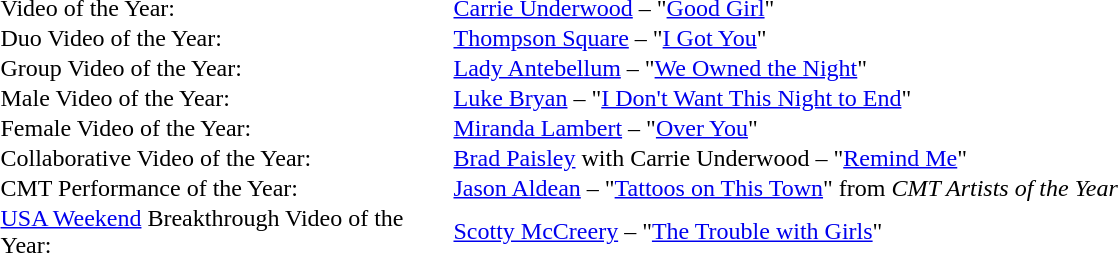<table cellspacing="0" border="0" cellpadding="1">
<tr>
<td width="300">Video of the Year:</td>
<td><a href='#'>Carrie Underwood</a> – "<a href='#'>Good Girl</a>"</td>
</tr>
<tr>
<td>Duo Video of the Year:</td>
<td><a href='#'>Thompson Square</a> – "<a href='#'>I Got You</a>"</td>
</tr>
<tr>
<td>Group Video of the Year:</td>
<td><a href='#'>Lady Antebellum</a> – "<a href='#'>We Owned the Night</a>"</td>
</tr>
<tr>
<td>Male Video of the Year:</td>
<td><a href='#'>Luke Bryan</a> – "<a href='#'>I Don't Want This Night to End</a>"</td>
</tr>
<tr>
<td>Female Video of the Year:</td>
<td><a href='#'>Miranda Lambert</a> – "<a href='#'>Over You</a>"</td>
</tr>
<tr>
<td>Collaborative Video of the Year:</td>
<td><a href='#'>Brad Paisley</a> with Carrie Underwood – "<a href='#'>Remind Me</a>"</td>
</tr>
<tr>
<td>CMT Performance of the Year:</td>
<td><a href='#'>Jason Aldean</a> – "<a href='#'>Tattoos on This Town</a>" from <em>CMT Artists of the Year</em></td>
</tr>
<tr>
<td><a href='#'>USA Weekend</a> Breakthrough Video of the Year:</td>
<td><a href='#'>Scotty McCreery</a> – "<a href='#'>The Trouble with Girls</a>"</td>
</tr>
</table>
